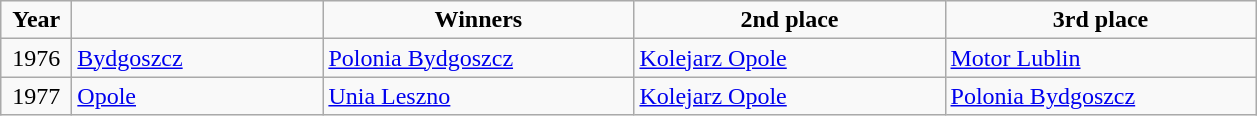<table class="wikitable">
<tr align=center >
<td width=40px><strong>Year</strong></td>
<td width=160px></td>
<td width=200px><strong>Winners</strong></td>
<td width=200px><strong>2nd place</strong></td>
<td width=200px><strong>3rd place</strong></td>
</tr>
<tr>
<td align=center>1976</td>
<td><a href='#'>Bydgoszcz</a></td>
<td><a href='#'>Polonia Bydgoszcz</a></td>
<td><a href='#'>Kolejarz Opole</a></td>
<td><a href='#'>Motor Lublin</a></td>
</tr>
<tr>
<td align=center>1977</td>
<td><a href='#'>Opole</a></td>
<td><a href='#'>Unia Leszno</a></td>
<td><a href='#'>Kolejarz Opole</a></td>
<td><a href='#'>Polonia Bydgoszcz</a></td>
</tr>
</table>
